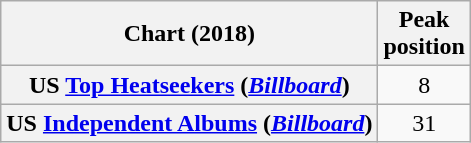<table class="wikitable sortable plainrowheaders" style="text-align:center;">
<tr>
<th>Chart (2018)</th>
<th>Peak<br>position</th>
</tr>
<tr>
<th scope="row">US <a href='#'>Top Heatseekers</a> (<em><a href='#'>Billboard</a></em>)</th>
<td>8</td>
</tr>
<tr>
<th scope="row">US <a href='#'>Independent Albums</a> (<em><a href='#'>Billboard</a></em>)</th>
<td>31</td>
</tr>
</table>
